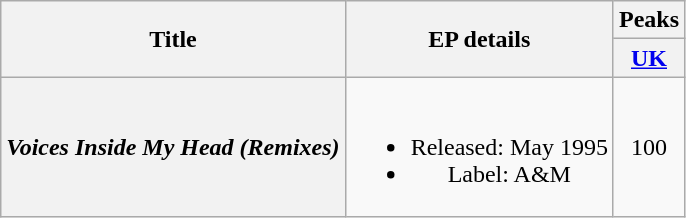<table class="wikitable plainrowheaders" style="text-align:center;">
<tr>
<th scope="col" rowspan="2">Title</th>
<th scope="col" rowspan="2">EP details</th>
<th scope="col">Peaks</th>
</tr>
<tr>
<th scope="col"><a href='#'>UK</a><br></th>
</tr>
<tr>
<th scope="row"><em>Voices Inside My Head (Remixes)</em></th>
<td><br><ul><li>Released: May 1995</li><li>Label: A&M</li></ul></td>
<td>100</td>
</tr>
</table>
